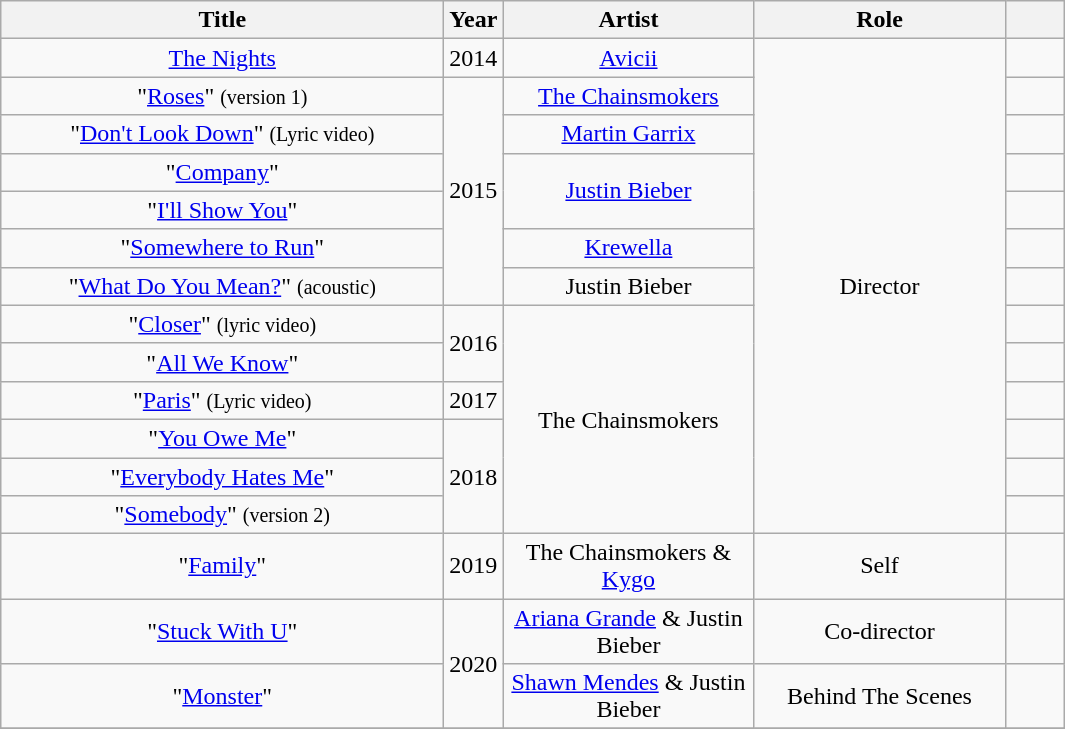<table class="wikitable sortable plainrowheaders" style="text-align:center;">
<tr>
<th scope="col" style="width:18em;">Title</th>
<th scope="col" style="width:2em;">Year</th>
<th scope="col" style="width:10em;">Artist</th>
<th scope="col" style="width:10em;">Role</th>
<th scope="col" style="width:2em;" class="unsortable"></th>
</tr>
<tr>
<td><a href='#'>The Nights</a></td>
<td>2014</td>
<td><a href='#'>Avicii</a></td>
<td rowspan="13">Director</td>
<td></td>
</tr>
<tr>
<td>"<a href='#'>Roses</a>" <small>(version 1)</small></td>
<td rowspan="6">2015</td>
<td><a href='#'>The Chainsmokers</a></td>
<td></td>
</tr>
<tr>
<td>"<a href='#'>Don't Look Down</a>" <small>(Lyric video)</small></td>
<td><a href='#'>Martin Garrix</a></td>
<td></td>
</tr>
<tr>
<td>"<a href='#'>Company</a>"</td>
<td rowspan="2"><a href='#'>Justin Bieber</a></td>
<td></td>
</tr>
<tr>
<td>"<a href='#'>I'll Show You</a>"</td>
<td></td>
</tr>
<tr>
<td>"<a href='#'>Somewhere to Run</a>"</td>
<td><a href='#'>Krewella</a></td>
<td></td>
</tr>
<tr>
<td>"<a href='#'>What Do You Mean?</a>" <small>(acoustic)</small></td>
<td>Justin Bieber</td>
<td></td>
</tr>
<tr>
<td>"<a href='#'>Closer</a>" <small>(lyric video)</small></td>
<td rowspan="2">2016</td>
<td rowspan="6">The Chainsmokers</td>
<td></td>
</tr>
<tr>
<td>"<a href='#'>All We Know</a>"</td>
<td></td>
</tr>
<tr>
<td>"<a href='#'>Paris</a>" <small>(Lyric video)</small></td>
<td>2017</td>
<td></td>
</tr>
<tr>
<td>"<a href='#'>You Owe Me</a>"</td>
<td rowspan="3">2018</td>
<td></td>
</tr>
<tr>
<td>"<a href='#'>Everybody Hates Me</a>"</td>
</tr>
<tr>
<td>"<a href='#'>Somebody</a>" <small>(version 2)</small></td>
<td></td>
</tr>
<tr>
<td>"<a href='#'>Family</a>"</td>
<td>2019</td>
<td>The Chainsmokers & <a href='#'>Kygo</a></td>
<td>Self</td>
<td></td>
</tr>
<tr>
<td>"<a href='#'>Stuck With U</a>"</td>
<td rowspan="2">2020</td>
<td><a href='#'>Ariana Grande</a> & Justin Bieber</td>
<td>Co-director</td>
<td></td>
</tr>
<tr>
<td>"<a href='#'>Monster</a>"</td>
<td><a href='#'>Shawn Mendes</a> & Justin Bieber</td>
<td>Behind The Scenes</td>
<td></td>
</tr>
<tr>
</tr>
</table>
